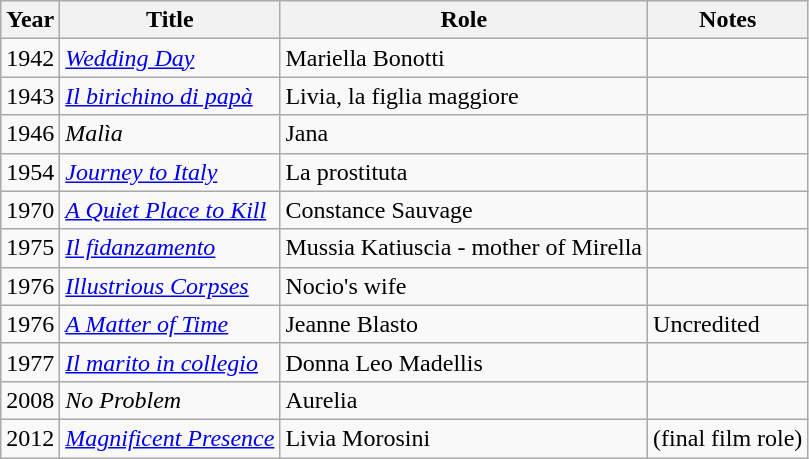<table class="wikitable">
<tr>
<th>Year</th>
<th>Title</th>
<th>Role</th>
<th>Notes</th>
</tr>
<tr>
<td>1942</td>
<td><em><a href='#'>Wedding Day</a></em></td>
<td>Mariella Bonotti</td>
<td></td>
</tr>
<tr>
<td>1943</td>
<td><em><a href='#'>Il birichino di papà</a></em></td>
<td>Livia, la figlia maggiore</td>
<td></td>
</tr>
<tr>
<td>1946</td>
<td><em>Malìa</em></td>
<td>Jana</td>
<td></td>
</tr>
<tr>
<td>1954</td>
<td><em><a href='#'>Journey to Italy</a></em></td>
<td>La prostituta</td>
<td></td>
</tr>
<tr>
<td>1970</td>
<td><em><a href='#'>A Quiet Place to Kill</a></em></td>
<td>Constance Sauvage</td>
<td></td>
</tr>
<tr>
<td>1975</td>
<td><em><a href='#'>Il fidanzamento</a></em></td>
<td>Mussia Katiuscia - mother of Mirella</td>
<td></td>
</tr>
<tr>
<td>1976</td>
<td><em><a href='#'>Illustrious Corpses</a></em></td>
<td>Nocio's wife</td>
<td></td>
</tr>
<tr>
<td>1976</td>
<td><em><a href='#'>A Matter of Time</a></em></td>
<td>Jeanne Blasto</td>
<td>Uncredited</td>
</tr>
<tr>
<td>1977</td>
<td><em><a href='#'>Il marito in collegio</a></em></td>
<td>Donna Leo Madellis</td>
<td></td>
</tr>
<tr>
<td>2008</td>
<td><em>No Problem</em></td>
<td>Aurelia</td>
<td></td>
</tr>
<tr>
<td>2012</td>
<td><em><a href='#'>Magnificent Presence</a></em></td>
<td>Livia Morosini</td>
<td>(final film role)</td>
</tr>
</table>
